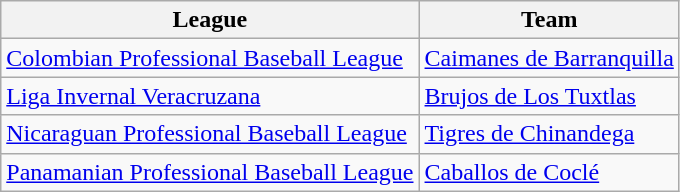<table class="wikitable">
<tr>
<th>League</th>
<th>Team</th>
</tr>
<tr>
<td> <a href='#'>Colombian Professional Baseball League</a></td>
<td><a href='#'>Caimanes de Barranquilla</a></td>
</tr>
<tr>
<td> <a href='#'>Liga Invernal Veracruzana</a></td>
<td><a href='#'>Brujos de Los Tuxtlas</a></td>
</tr>
<tr>
<td> <a href='#'>Nicaraguan Professional Baseball League</a></td>
<td><a href='#'>Tigres de Chinandega</a></td>
</tr>
<tr>
<td> <a href='#'>Panamanian Professional Baseball League</a></td>
<td><a href='#'>Caballos de Coclé</a></td>
</tr>
</table>
